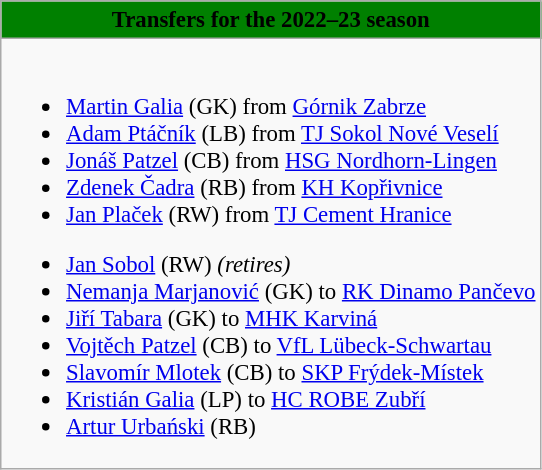<table class="wikitable collapsible collapsed" style="font-size:95%">
<tr>
<th style="color:#000000; background:green"> <strong>Transfers for the 2022–23 season</strong></th>
</tr>
<tr>
<td><br>
<ul><li> <a href='#'>Martin Galia</a> (GK) from  <a href='#'>Górnik Zabrze</a></li><li> <a href='#'>Adam Ptáčník</a> (LB) from  <a href='#'>TJ Sokol Nové Veselí</a></li><li> <a href='#'>Jonáš Patzel</a> (CB) from  <a href='#'>HSG Nordhorn-Lingen</a></li><li> <a href='#'>Zdenek Čadra</a> (RB) from  <a href='#'>KH Kopřivnice</a></li><li> <a href='#'>Jan Plaček</a> (RW) from  <a href='#'>TJ Cement Hranice</a></li></ul><ul><li> <a href='#'>Jan Sobol</a> (RW) <em>(retires)</em></li><li> <a href='#'>Nemanja Marjanović</a> (GK) to  <a href='#'>RK Dinamo Pančevo</a></li><li> <a href='#'>Jiří Tabara</a> (GK) to  <a href='#'>MHK Karviná</a></li><li> <a href='#'>Vojtěch Patzel</a> (CB) to  <a href='#'>VfL Lübeck-Schwartau</a></li><li> <a href='#'>Slavomír Mlotek</a> (CB) to  <a href='#'>SKP Frýdek-Místek</a></li><li> <a href='#'>Kristián Galia</a> (LP) to  <a href='#'>HC ROBE Zubří</a></li><li> <a href='#'>Artur Urbański</a> (RB)</li></ul></td>
</tr>
</table>
